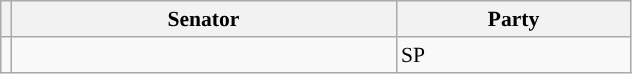<table class="sortable wikitable" style="text-align:left; font-size:90%;">
<tr>
<th></th>
<th width="250">Senator</th>
<th width="150">Party</th>
</tr>
<tr>
<td></td>
<td></td>
<td>SP</td>
</tr>
</table>
